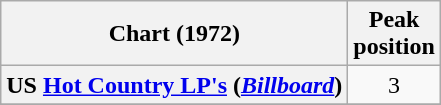<table class="wikitable plainrowheaders" style="text-align:center">
<tr>
<th scope="col">Chart (1972)</th>
<th scope="col">Peak<br>position</th>
</tr>
<tr>
<th scope = "row">US <a href='#'>Hot Country LP's</a> (<em><a href='#'>Billboard</a></em>)</th>
<td>3</td>
</tr>
<tr>
</tr>
</table>
